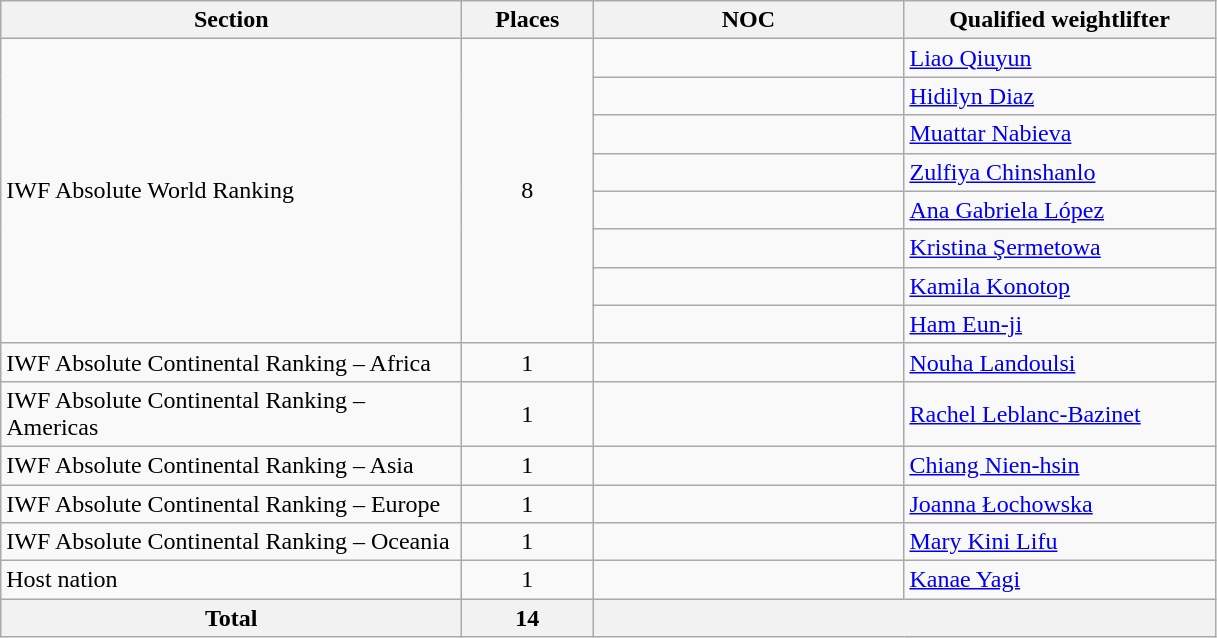<table class="wikitable">
<tr>
<th width=300>Section</th>
<th width=80>Places</th>
<th width=200>NOC</th>
<th width=200>Qualified weightlifter</th>
</tr>
<tr>
<td rowspan=8>IWF Absolute World Ranking</td>
<td rowspan=8 align=center>8</td>
<td></td>
<td><a href='#'>Liao Qiuyun</a></td>
</tr>
<tr>
<td></td>
<td><a href='#'>Hidilyn Diaz</a></td>
</tr>
<tr>
<td></td>
<td><a href='#'>Muattar Nabieva</a></td>
</tr>
<tr>
<td></td>
<td><a href='#'>Zulfiya Chinshanlo</a></td>
</tr>
<tr>
<td></td>
<td><a href='#'>Ana Gabriela López</a></td>
</tr>
<tr>
<td></td>
<td><a href='#'>Kristina Şermetowa</a></td>
</tr>
<tr>
<td></td>
<td><a href='#'>Kamila Konotop</a></td>
</tr>
<tr>
<td></td>
<td><a href='#'>Ham Eun-ji</a></td>
</tr>
<tr>
<td>IWF Absolute Continental Ranking – Africa</td>
<td align=center>1</td>
<td></td>
<td><a href='#'>Nouha Landoulsi</a></td>
</tr>
<tr>
<td>IWF Absolute Continental Ranking – Americas</td>
<td align=center>1</td>
<td></td>
<td><a href='#'>Rachel Leblanc-Bazinet</a></td>
</tr>
<tr>
<td>IWF Absolute Continental Ranking – Asia</td>
<td align=center>1</td>
<td></td>
<td><a href='#'>Chiang Nien-hsin</a></td>
</tr>
<tr>
<td>IWF Absolute Continental Ranking – Europe</td>
<td align=center>1</td>
<td></td>
<td><a href='#'>Joanna Łochowska</a></td>
</tr>
<tr>
<td>IWF Absolute Continental Ranking – Oceania</td>
<td align=center>1</td>
<td></td>
<td><a href='#'>Mary Kini Lifu</a></td>
</tr>
<tr>
<td>Host nation</td>
<td align=center>1</td>
<td></td>
<td><a href='#'>Kanae Yagi</a></td>
</tr>
<tr>
<th>Total</th>
<th>14</th>
<th colspan=2></th>
</tr>
</table>
